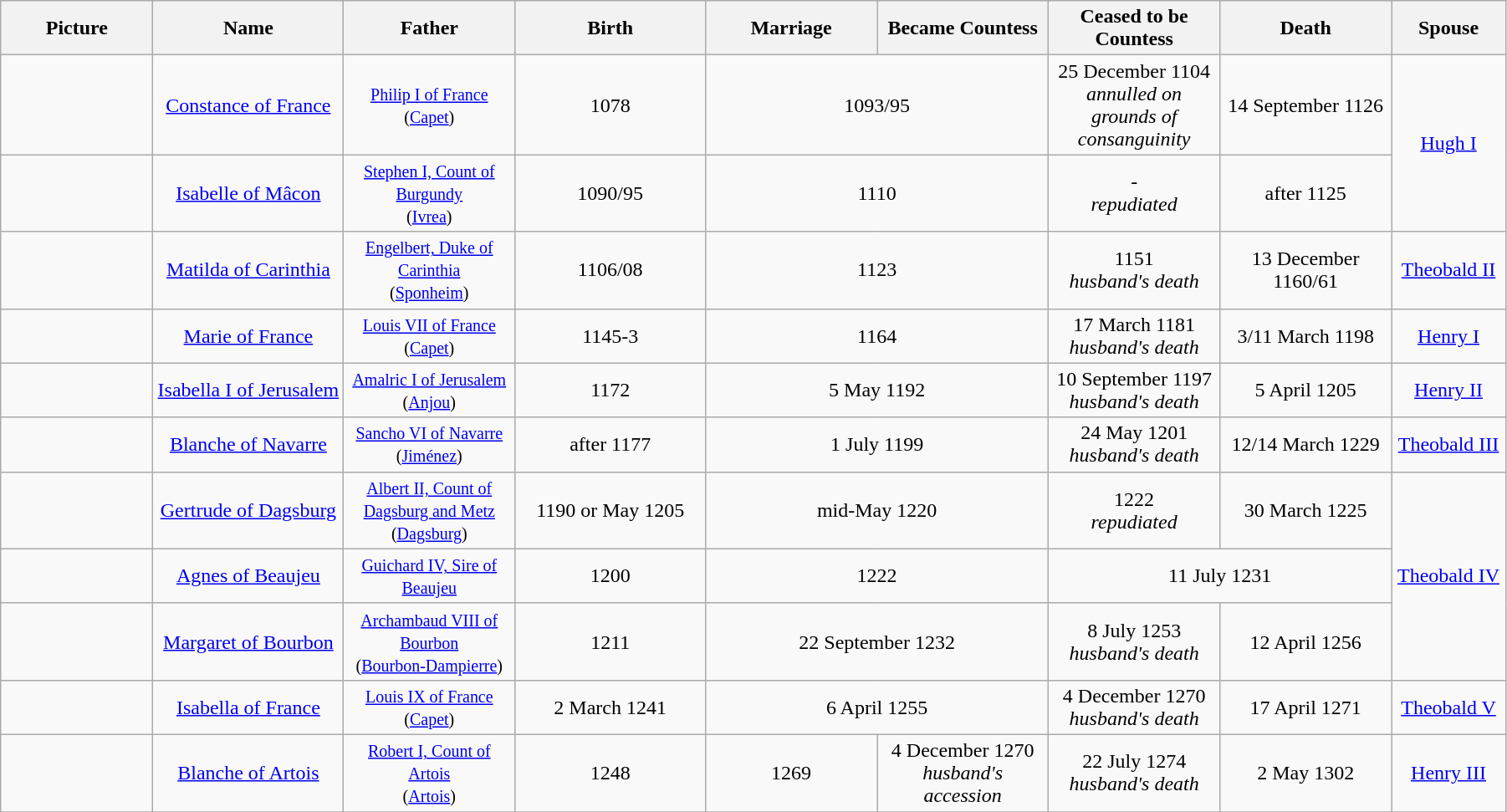<table width=95% class="wikitable">
<tr>
<th width = "8%">Picture</th>
<th width = "10%">Name</th>
<th width = "9%">Father</th>
<th width = "10%">Birth</th>
<th width = "9%">Marriage</th>
<th width = "9%">Became Countess</th>
<th width = "9%">Ceased to be Countess</th>
<th width = "9%">Death</th>
<th width = "6%">Spouse</th>
</tr>
<tr>
<td align="center"></td>
<td align="center"><a href='#'>Constance of France</a></td>
<td align="center"><small><a href='#'>Philip I of France</a><br>(<a href='#'>Capet</a>)</small></td>
<td align="center">1078</td>
<td align="center" colspan="2">1093/95</td>
<td align="center">25 December 1104<br><em>annulled on grounds of consanguinity</em></td>
<td align="center">14 September 1126</td>
<td align="center" rowspan="2"><a href='#'>Hugh I</a></td>
</tr>
<tr>
<td align="center"></td>
<td align="center"><a href='#'>Isabelle of Mâcon</a></td>
<td align="center"><small><a href='#'>Stephen I, Count of Burgundy</a><br>(<a href='#'>Ivrea</a>)</small></td>
<td align="center">1090/95</td>
<td align="center" colspan="2">1110</td>
<td align="center">-<br><em>repudiated</em></td>
<td align="center">after 1125</td>
</tr>
<tr>
<td align="center"></td>
<td align="center"><a href='#'>Matilda of Carinthia</a></td>
<td align="center"><small><a href='#'>Engelbert, Duke of Carinthia</a><br>(<a href='#'>Sponheim</a>)</small></td>
<td align="center">1106/08</td>
<td align="center" colspan="2">1123</td>
<td align="center">1151<br><em>husband's death</em></td>
<td align="center">13 December 1160/61</td>
<td align="center"><a href='#'>Theobald II</a></td>
</tr>
<tr>
<td align="center"></td>
<td align="center"><a href='#'>Marie of France</a></td>
<td align="center"><small><a href='#'>Louis VII of France</a><br>(<a href='#'>Capet</a>)</small></td>
<td align="center">1145-3</td>
<td align="center" colspan="2">1164</td>
<td align="center">17 March 1181<br><em>husband's death</em></td>
<td align="center">3/11 March 1198</td>
<td align="center"><a href='#'>Henry I</a></td>
</tr>
<tr>
<td align="center"></td>
<td align="center"><a href='#'>Isabella I of Jerusalem</a></td>
<td align="center"><small><a href='#'>Amalric I of Jerusalem</a><br>(<a href='#'>Anjou</a>)</small></td>
<td align="center">1172</td>
<td align="center" colspan="2">5 May 1192</td>
<td align="center">10 September 1197<br><em>husband's death</em></td>
<td align="center">5 April 1205</td>
<td align="center"><a href='#'>Henry II</a></td>
</tr>
<tr>
<td align="center"></td>
<td align="center"><a href='#'>Blanche of Navarre</a></td>
<td align="center"><small><a href='#'>Sancho VI of Navarre</a><br>(<a href='#'>Jiménez</a>)</small></td>
<td align="center">after 1177</td>
<td align="center" colspan="2">1 July 1199</td>
<td align="center">24 May 1201<br><em>husband's death</em></td>
<td align="center">12/14 March 1229</td>
<td align="center"><a href='#'>Theobald III</a></td>
</tr>
<tr>
<td align="center"></td>
<td align="center"><a href='#'>Gertrude of Dagsburg</a></td>
<td align="center"><small><a href='#'>Albert II, Count of Dagsburg and Metz</a><br>(<a href='#'>Dagsburg</a>)</small></td>
<td align="center">1190 or May 1205</td>
<td align="center" colspan="2">mid-May 1220</td>
<td align="center">1222<br><em>repudiated</em></td>
<td align="center">30 March 1225</td>
<td align="center" rowspan="3"><a href='#'>Theobald IV</a></td>
</tr>
<tr>
<td align="center"></td>
<td align="center"><a href='#'>Agnes of Beaujeu</a></td>
<td align="center"><small><a href='#'>Guichard IV, Sire of Beaujeu</a></small></td>
<td align="center">1200</td>
<td align="center" colspan="2">1222</td>
<td align="center" colspan="2">11 July 1231</td>
</tr>
<tr>
<td align="center"></td>
<td align="center"><a href='#'>Margaret of Bourbon</a><br></td>
<td align="center"><small><a href='#'>Archambaud VIII of Bourbon</a><br>(<a href='#'>Bourbon-Dampierre</a>)</small></td>
<td align="center">1211</td>
<td align="center" colspan="2">22 September 1232</td>
<td align="center">8 July 1253<br><em>husband's death</em></td>
<td align="center">12 April 1256</td>
</tr>
<tr>
<td align="center"></td>
<td align="center"><a href='#'>Isabella of France</a><br></td>
<td align="center"><small><a href='#'>Louis IX of France</a><br>(<a href='#'>Capet</a>)</small></td>
<td align="center">2 March 1241</td>
<td align="center" colspan="2">6 April 1255</td>
<td align="center">4 December 1270<br><em>husband's death</em></td>
<td align="center">17 April 1271</td>
<td align="center"><a href='#'>Theobald V</a></td>
</tr>
<tr>
<td align="center"></td>
<td align="center"><a href='#'>Blanche of Artois</a><br></td>
<td align="center"><small><a href='#'>Robert I, Count of Artois</a><br>(<a href='#'>Artois</a>)</small></td>
<td align="center">1248</td>
<td align="center">1269</td>
<td align="center">4 December 1270<br><em>husband's accession</em></td>
<td align="center">22 July 1274<br><em>husband's death</em></td>
<td align="center">2 May 1302</td>
<td align="center"><a href='#'>Henry III</a></td>
</tr>
<tr>
</tr>
</table>
